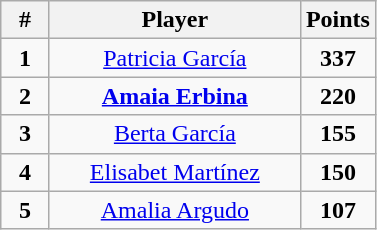<table class="wikitable" style="font-size:100%; text-align:center;">
<tr>
<th style="width:25px;">#</th>
<th style="width:160px;">Player</th>
<th style="width:35px;">Points</th>
</tr>
<tr>
<td><strong>1</strong></td>
<td><a href='#'>Patricia García</a></td>
<td><strong>337</strong></td>
</tr>
<tr>
<td><strong>2</strong></td>
<td><strong><a href='#'>Amaia Erbina</a></strong></td>
<td><strong>220</strong></td>
</tr>
<tr>
<td><strong>3</strong></td>
<td><a href='#'>Berta García</a></td>
<td><strong>155</strong></td>
</tr>
<tr>
<td><strong>4</strong></td>
<td><a href='#'>Elisabet Martínez</a></td>
<td><strong>150</strong></td>
</tr>
<tr>
<td><strong>5</strong></td>
<td><a href='#'>Amalia Argudo</a></td>
<td><strong>107</strong></td>
</tr>
</table>
